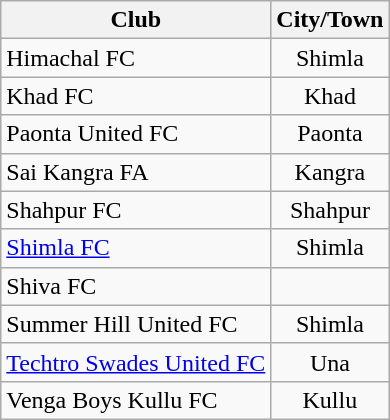<table class="wikitable" style="text-align:center;">
<tr>
<th>Club</th>
<th>City/Town</th>
</tr>
<tr>
<td style="text-align:left;">Himachal FC</td>
<td>Shimla</td>
</tr>
<tr>
<td style="text-align:left;">Khad FC</td>
<td>Khad</td>
</tr>
<tr>
<td style="text-align:left;">Paonta United FC</td>
<td>Paonta</td>
</tr>
<tr>
<td style="text-align:left;">Sai Kangra FA</td>
<td>Kangra</td>
</tr>
<tr>
<td style="text-align:left;">Shahpur FC</td>
<td>Shahpur</td>
</tr>
<tr>
<td style="text-align:left;"><a href='#'>Shimla FC</a></td>
<td>Shimla</td>
</tr>
<tr>
<td style="text-align:left;">Shiva FC</td>
<td></td>
</tr>
<tr>
<td style="text-align:left;">Summer Hill United FC</td>
<td>Shimla</td>
</tr>
<tr>
<td style="text-align:left;"><a href='#'>Techtro Swades United FC</a></td>
<td>Una</td>
</tr>
<tr>
<td style="text-align:left;">Venga Boys Kullu FC</td>
<td>Kullu</td>
</tr>
</table>
